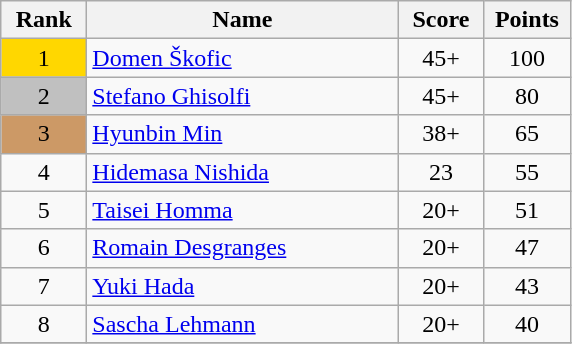<table class="wikitable">
<tr>
<th width = "50">Rank</th>
<th width = "200">Name</th>
<th width = "50">Score</th>
<th width = "50">Points</th>
</tr>
<tr>
<td align="center" style="background: gold">1</td>
<td> <a href='#'>Domen Škofic</a></td>
<td align="center">45+</td>
<td align="center">100</td>
</tr>
<tr>
<td align="center" style="background: silver">2</td>
<td> <a href='#'>Stefano Ghisolfi</a></td>
<td align="center">45+</td>
<td align="center">80</td>
</tr>
<tr>
<td align="center" style="background: #cc9966">3</td>
<td> <a href='#'>Hyunbin Min</a></td>
<td align="center">38+</td>
<td align="center">65</td>
</tr>
<tr>
<td align="center">4</td>
<td> <a href='#'>Hidemasa Nishida</a></td>
<td align="center">23</td>
<td align="center">55</td>
</tr>
<tr>
<td align="center">5</td>
<td> <a href='#'>Taisei Homma</a></td>
<td align="center">20+</td>
<td align="center">51</td>
</tr>
<tr>
<td align="center">6</td>
<td> <a href='#'>Romain Desgranges</a></td>
<td align="center">20+</td>
<td align="center">47</td>
</tr>
<tr>
<td align="center">7</td>
<td> <a href='#'>Yuki Hada</a></td>
<td align="center">20+</td>
<td align="center">43</td>
</tr>
<tr>
<td align="center">8</td>
<td> <a href='#'>Sascha Lehmann</a></td>
<td align="center">20+</td>
<td align="center">40</td>
</tr>
<tr>
</tr>
</table>
